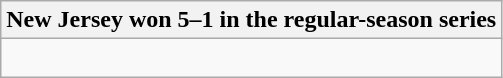<table class="wikitable collapsible collapsed">
<tr>
<th>New Jersey won 5–1 in the regular-season series</th>
</tr>
<tr>
<td><br>




</td>
</tr>
</table>
